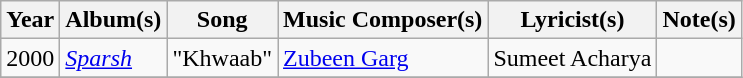<table class=wikitable>
<tr>
<th>Year</th>
<th>Album(s)</th>
<th>Song</th>
<th>Music Composer(s)</th>
<th>Lyricist(s)</th>
<th>Note(s)</th>
</tr>
<tr>
<td>2000</td>
<td><em><a href='#'>Sparsh</a></em></td>
<td>"Khwaab"</td>
<td><a href='#'>Zubeen Garg</a></td>
<td>Sumeet Acharya</td>
<td></td>
</tr>
<tr>
</tr>
</table>
